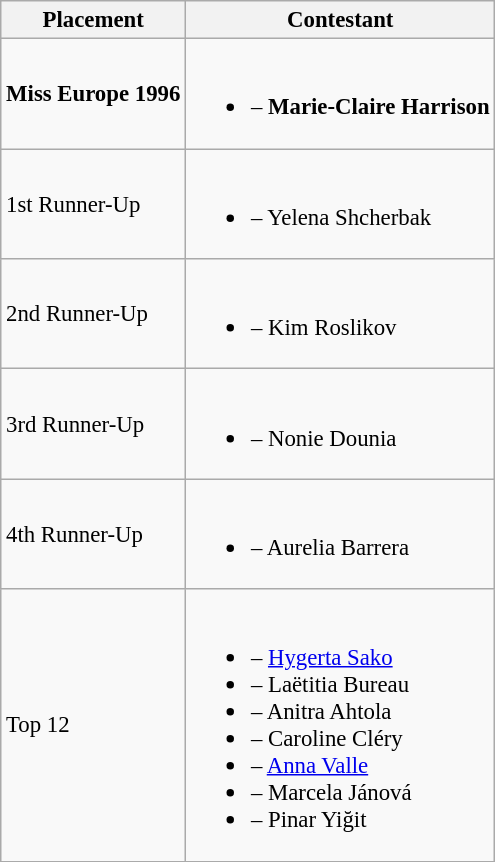<table class="wikitable sortable" style="font-size: 95%;">
<tr>
<th>Placement</th>
<th>Contestant</th>
</tr>
<tr>
<td><strong>Miss Europe 1996</strong></td>
<td><br><ul><li><strong></strong> – <strong>Marie-Claire Harrison</strong></li></ul></td>
</tr>
<tr>
<td>1st Runner-Up</td>
<td><br><ul><li> – Yelena Shcherbak</li></ul></td>
</tr>
<tr>
<td>2nd Runner-Up</td>
<td><br><ul><li> – Kim Roslikov</li></ul></td>
</tr>
<tr>
<td>3rd Runner-Up</td>
<td><br><ul><li> – Nonie Dounia</li></ul></td>
</tr>
<tr>
<td>4th Runner-Up</td>
<td><br><ul><li> – Aurelia Barrera</li></ul></td>
</tr>
<tr>
<td>Top 12</td>
<td><br><ul><li> – <a href='#'>Hygerta Sako</a></li><li> – Laëtitia Bureau</li><li> – Anitra Ahtola</li><li> – Caroline Cléry</li><li> – <a href='#'>Anna Valle</a></li><li> – Marcela Jánová</li><li> – Pinar Yiğit</li></ul></td>
</tr>
</table>
